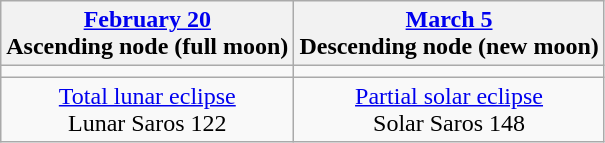<table class="wikitable">
<tr>
<th><a href='#'>February 20</a><br>Ascending node (full moon)</th>
<th><a href='#'>March 5</a><br>Descending node (new moon)</th>
</tr>
<tr>
<td></td>
<td></td>
</tr>
<tr align=center>
<td><a href='#'>Total lunar eclipse</a><br>Lunar Saros 122</td>
<td><a href='#'>Partial solar eclipse</a><br>Solar Saros 148</td>
</tr>
</table>
